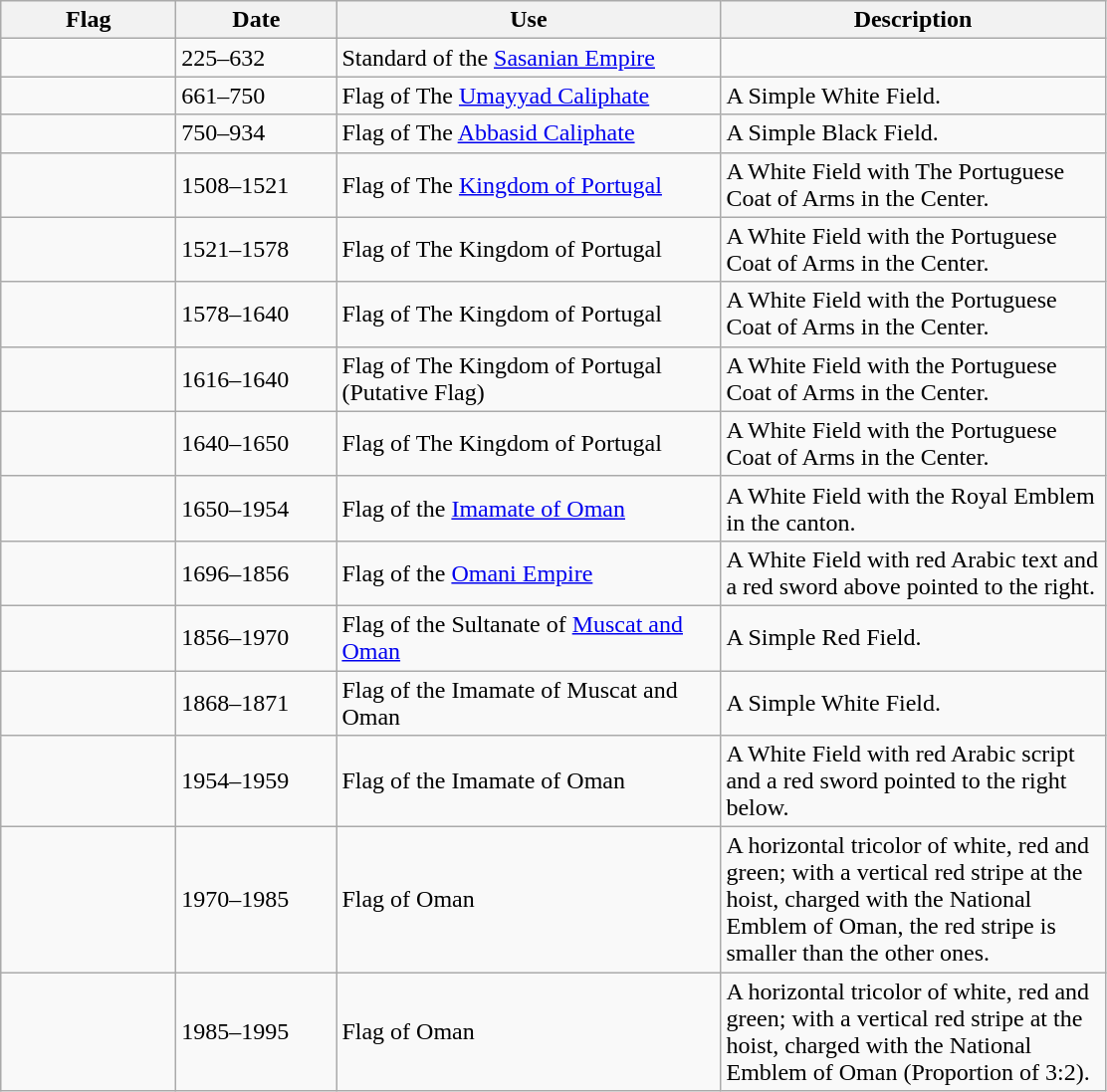<table class="wikitable">
<tr>
<th style="width:110px;">Flag</th>
<th style="width:100px;">Date</th>
<th style="width:250px;">Use</th>
<th style="width:250px;">Description</th>
</tr>
<tr>
<td></td>
<td>225–632</td>
<td>Standard of the <a href='#'>Sasanian Empire</a></td>
<td></td>
</tr>
<tr>
<td></td>
<td>661–750</td>
<td>Flag of The <a href='#'>Umayyad Caliphate</a></td>
<td>A Simple White Field.</td>
</tr>
<tr>
<td></td>
<td>750–934</td>
<td>Flag of The <a href='#'>Abbasid Caliphate</a></td>
<td>A Simple Black Field.</td>
</tr>
<tr>
<td></td>
<td>1508–1521</td>
<td>Flag of The <a href='#'>Kingdom of Portugal</a></td>
<td>A White Field with The Portuguese Coat of Arms in the Center.</td>
</tr>
<tr>
<td></td>
<td>1521–1578</td>
<td>Flag of The Kingdom of Portugal</td>
<td>A White Field with the Portuguese Coat of Arms in the Center.</td>
</tr>
<tr>
<td></td>
<td>1578–1640</td>
<td>Flag of The Kingdom of Portugal</td>
<td>A White Field with the Portuguese Coat of Arms in the Center.</td>
</tr>
<tr>
<td></td>
<td>1616–1640</td>
<td>Flag of The Kingdom of Portugal (Putative Flag)</td>
<td>A White Field with the Portuguese Coat of Arms in the Center.</td>
</tr>
<tr>
<td></td>
<td>1640–1650</td>
<td>Flag of The Kingdom of Portugal</td>
<td>A White Field with the Portuguese Coat of Arms in the Center.</td>
</tr>
<tr>
<td></td>
<td>1650–1954</td>
<td>Flag of the <a href='#'>Imamate of Oman</a></td>
<td>A White Field with the Royal Emblem in the canton.</td>
</tr>
<tr>
<td></td>
<td>1696–1856</td>
<td>Flag of the <a href='#'>Omani Empire</a></td>
<td>A White Field with red Arabic text and a red sword above pointed to the right.</td>
</tr>
<tr>
<td></td>
<td>1856–1970</td>
<td>Flag of the Sultanate of <a href='#'>Muscat and Oman</a></td>
<td>A Simple Red Field.</td>
</tr>
<tr>
<td></td>
<td>1868–1871</td>
<td>Flag of the Imamate of Muscat and Oman</td>
<td>A Simple White Field.</td>
</tr>
<tr>
<td></td>
<td>1954–1959</td>
<td>Flag of the Imamate of Oman</td>
<td>A White Field with red Arabic script and a red sword pointed to the right below.</td>
</tr>
<tr>
<td></td>
<td>1970–1985</td>
<td>Flag of Oman</td>
<td>A horizontal tricolor of white, red and green; with a vertical red stripe at the hoist, charged with the National Emblem of Oman, the red stripe is smaller than the other ones.</td>
</tr>
<tr>
<td></td>
<td>1985–1995</td>
<td>Flag of Oman</td>
<td>A horizontal tricolor of white, red and green; with a vertical red stripe at the hoist, charged with the National Emblem of Oman (Proportion of 3:2).</td>
</tr>
</table>
